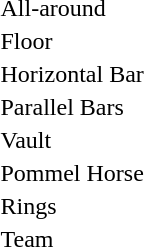<table>
<tr>
<td>All-around</td>
<td></td>
<td></td>
<td></td>
</tr>
<tr>
<td>Floor</td>
<td></td>
<td></td>
<td></td>
</tr>
<tr>
<td>Horizontal Bar</td>
<td></td>
<td></td>
<td></td>
</tr>
<tr>
<td>Parallel Bars</td>
<td></td>
<td></td>
<td></td>
</tr>
<tr>
<td>Vault</td>
<td></td>
<td></td>
<td></td>
</tr>
<tr>
<td>Pommel Horse</td>
<td></td>
<td></td>
<td></td>
</tr>
<tr>
<td>Rings</td>
<td></td>
<td></td>
<td></td>
</tr>
<tr>
<td>Team</td>
<td></td>
<td></td>
<td></td>
</tr>
</table>
